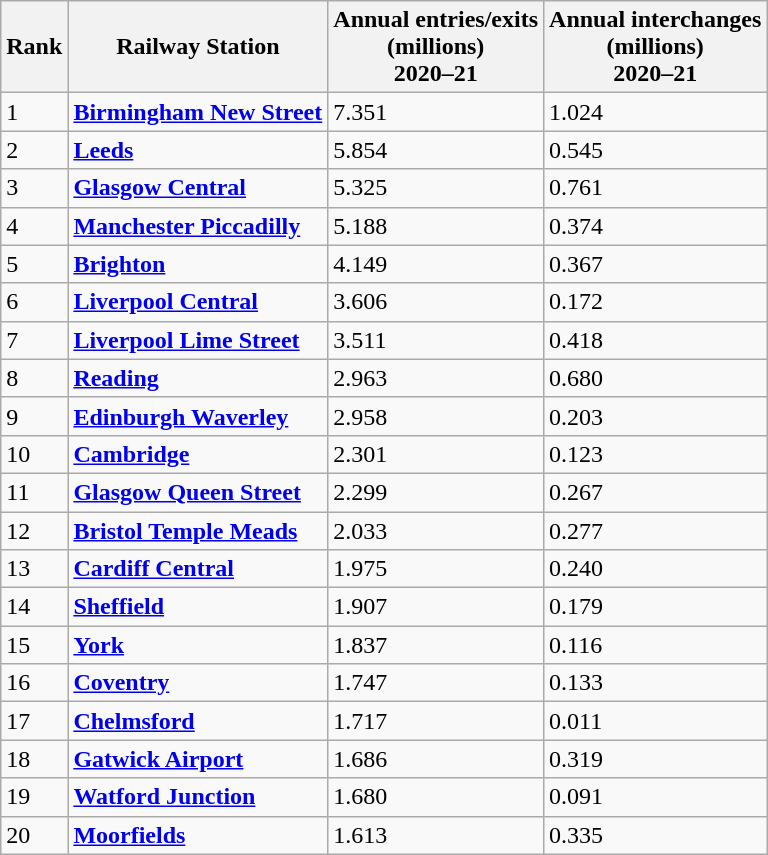<table class="wikitable sortable">
<tr>
<th>Rank</th>
<th>Railway Station</th>
<th>Annual entries/exits<br>(millions)<br>2020–21</th>
<th>Annual interchanges <br> (millions) <br>2020–21</th>
</tr>
<tr>
<td>1</td>
<td><strong><a href='#'>Birmingham New Street</a></strong></td>
<td>7.351</td>
<td>1.024</td>
</tr>
<tr>
<td>2</td>
<td><strong><a href='#'>Leeds</a></strong></td>
<td>5.854</td>
<td>0.545</td>
</tr>
<tr>
<td>3</td>
<td><strong><a href='#'>Glasgow Central</a></strong></td>
<td>5.325</td>
<td>0.761</td>
</tr>
<tr>
<td>4</td>
<td><strong><a href='#'>Manchester Piccadilly</a></strong></td>
<td>5.188</td>
<td>0.374</td>
</tr>
<tr>
<td>5</td>
<td><strong><a href='#'>Brighton</a></strong></td>
<td>4.149</td>
<td>0.367</td>
</tr>
<tr>
<td>6</td>
<td><strong><a href='#'>Liverpool Central</a></strong></td>
<td>3.606</td>
<td>0.172</td>
</tr>
<tr>
<td>7</td>
<td><strong><a href='#'>Liverpool Lime Street</a></strong></td>
<td>3.511</td>
<td>0.418</td>
</tr>
<tr>
<td>8</td>
<td><strong><a href='#'>Reading</a></strong></td>
<td>2.963</td>
<td>0.680</td>
</tr>
<tr>
<td>9</td>
<td><strong><a href='#'>Edinburgh Waverley</a></strong></td>
<td>2.958</td>
<td>0.203</td>
</tr>
<tr>
<td>10</td>
<td><strong><a href='#'>Cambridge</a></strong></td>
<td>2.301</td>
<td>0.123</td>
</tr>
<tr>
<td>11</td>
<td><strong><a href='#'>Glasgow Queen Street</a></strong></td>
<td>2.299</td>
<td>0.267</td>
</tr>
<tr>
<td>12</td>
<td><strong><a href='#'>Bristol Temple Meads</a></strong></td>
<td>2.033</td>
<td>0.277</td>
</tr>
<tr>
<td>13</td>
<td><strong><a href='#'>Cardiff Central</a></strong></td>
<td>1.975</td>
<td>0.240</td>
</tr>
<tr>
<td>14</td>
<td><strong><a href='#'>Sheffield</a></strong></td>
<td>1.907</td>
<td>0.179</td>
</tr>
<tr>
<td>15</td>
<td><strong><a href='#'>York</a></strong></td>
<td>1.837</td>
<td>0.116</td>
</tr>
<tr>
<td>16</td>
<td><strong><a href='#'>Coventry</a></strong></td>
<td>1.747</td>
<td>0.133</td>
</tr>
<tr>
<td>17</td>
<td><strong><a href='#'>Chelmsford</a></strong></td>
<td>1.717</td>
<td>0.011</td>
</tr>
<tr>
<td>18</td>
<td><strong><a href='#'>Gatwick Airport</a></strong></td>
<td>1.686</td>
<td>0.319</td>
</tr>
<tr>
<td>19</td>
<td><strong><a href='#'>Watford Junction</a></strong></td>
<td>1.680</td>
<td>0.091</td>
</tr>
<tr>
<td>20</td>
<td><strong><a href='#'>Moorfields</a></strong></td>
<td>1.613</td>
<td>0.335</td>
</tr>
</table>
